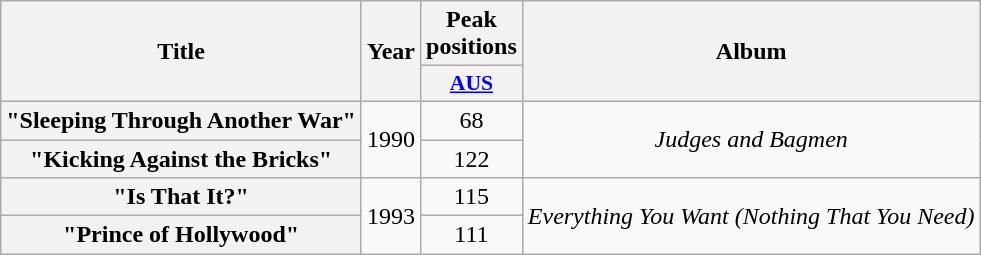<table class="wikitable plainrowheaders" style=text-align:center;>
<tr>
<th scope="col" rowspan="2">Title</th>
<th scope="col" rowspan="2">Year</th>
<th>Peak positions</th>
<th scope="col" rowspan="2">Album</th>
</tr>
<tr>
<th scope="col" style="width:2.5em;font-size:90%;"><a href='#'>AUS</a><br></th>
</tr>
<tr>
<th scope="row">"Sleeping Through Another War"</th>
<td rowspan="2">1990</td>
<td>68</td>
<td rowspan="2"><em>Judges and Bagmen</em></td>
</tr>
<tr>
<th scope="row">"Kicking Against the Bricks"</th>
<td>122</td>
</tr>
<tr>
<th scope="row">"Is That It?"</th>
<td rowspan="2">1993</td>
<td>115</td>
<td rowspan="2"><em>Everything You Want (Nothing That You Need)</em></td>
</tr>
<tr>
<th scope="row">"Prince of Hollywood"</th>
<td>111</td>
</tr>
</table>
